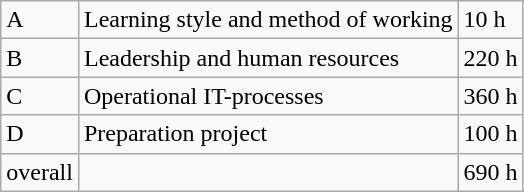<table class="wikitable">
<tr>
<td>A</td>
<td>Learning style and method of working</td>
<td>10 h</td>
</tr>
<tr>
<td>B</td>
<td>Leadership and human resources</td>
<td>220 h</td>
</tr>
<tr>
<td>C</td>
<td>Operational IT-processes</td>
<td>360 h</td>
</tr>
<tr>
<td>D</td>
<td>Preparation project</td>
<td>100 h</td>
</tr>
<tr>
<td>overall</td>
<td></td>
<td>690 h</td>
</tr>
</table>
